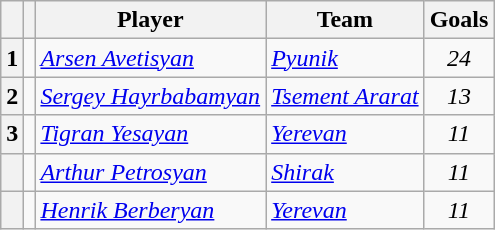<table class="wikitable">
<tr>
<th></th>
<th></th>
<th>Player</th>
<th>Team</th>
<th>Goals</th>
</tr>
<tr>
<th>1</th>
<td></td>
<td><em><a href='#'>Arsen Avetisyan</a></em></td>
<td><em><a href='#'>Pyunik</a></em></td>
<td align=center><em>24</em></td>
</tr>
<tr>
<th>2</th>
<td></td>
<td><em><a href='#'>Sergey Hayrbabamyan</a></em></td>
<td><em><a href='#'>Tsement Ararat</a></em></td>
<td align=center><em>13</em></td>
</tr>
<tr>
<th>3</th>
<td></td>
<td><em><a href='#'>Tigran Yesayan</a></em></td>
<td><em><a href='#'>Yerevan</a></em></td>
<td align=center><em>11</em></td>
</tr>
<tr>
<th></th>
<td></td>
<td><em><a href='#'>Arthur Petrosyan</a></em></td>
<td><em><a href='#'>Shirak</a></em></td>
<td align=center><em>11</em></td>
</tr>
<tr>
<th></th>
<td></td>
<td><em><a href='#'>Henrik Berberyan</a></em></td>
<td><em><a href='#'>Yerevan</a></em></td>
<td align=center><em>11</em></td>
</tr>
</table>
